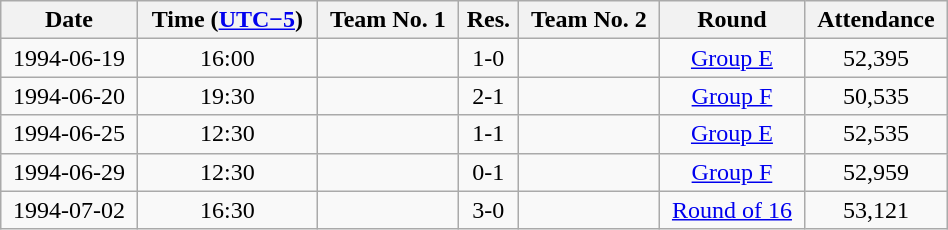<table class="wikitable sortable" style="text-align:left; width:50%;">
<tr>
<th>Date</th>
<th>Time (<a href='#'>UTC−5</a>)</th>
<th>Team No. 1</th>
<th>Res.</th>
<th>Team No. 2</th>
<th>Round</th>
<th>Attendance</th>
</tr>
<tr align="center">
<td>1994-06-19</td>
<td>16:00</td>
<td><strong></strong></td>
<td style="text-align:center;">1-0</td>
<td></td>
<td><a href='#'>Group E</a></td>
<td style="text-align:center;">52,395</td>
</tr>
<tr align="center">
<td>1994-06-20</td>
<td>19:30</td>
<td><strong></strong></td>
<td style="text-align:center;">2-1</td>
<td></td>
<td><a href='#'>Group F</a></td>
<td style="text-align:center;">50,535</td>
</tr>
<tr align="center">
<td>1994-06-25</td>
<td>12:30</td>
<td></td>
<td style="text-align:center;">1-1</td>
<td></td>
<td><a href='#'>Group E</a></td>
<td style="text-align:center;">52,535</td>
</tr>
<tr align="center">
<td>1994-06-29</td>
<td>12:30</td>
<td></td>
<td style="text-align:center;">0-1</td>
<td><strong></strong></td>
<td><a href='#'>Group F</a></td>
<td style="text-align:center;">52,959</td>
</tr>
<tr align="center">
<td>1994-07-02</td>
<td>16:30</td>
<td><strong></strong></td>
<td style="text-align:center;">3-0</td>
<td></td>
<td><a href='#'>Round of 16</a></td>
<td style="text-align:center;">53,121</td>
</tr>
</table>
